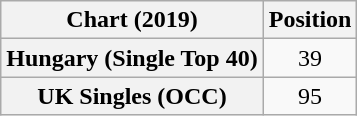<table class="wikitable plainrowheaders" style="text-align:center">
<tr>
<th>Chart (2019)</th>
<th>Position</th>
</tr>
<tr>
<th scope="row">Hungary (Single Top 40)</th>
<td>39</td>
</tr>
<tr>
<th scope="row">UK Singles (OCC)</th>
<td>95</td>
</tr>
</table>
